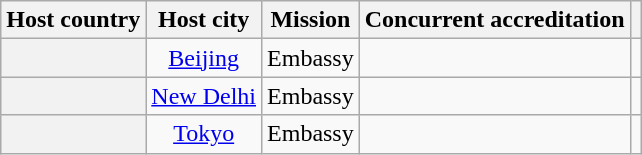<table class="wikitable plainrowheaders" style="text-align:center;">
<tr>
<th scope="col">Host country</th>
<th scope="col">Host city</th>
<th scope="col">Mission</th>
<th scope="col">Concurrent accreditation</th>
<th scope="col"></th>
</tr>
<tr>
<th scope="row"></th>
<td><a href='#'>Beijing</a></td>
<td>Embassy</td>
<td></td>
<td></td>
</tr>
<tr>
<th scope="row"></th>
<td><a href='#'>New Delhi</a></td>
<td>Embassy</td>
<td></td>
<td></td>
</tr>
<tr>
<th scope="row"></th>
<td><a href='#'>Tokyo</a></td>
<td>Embassy</td>
<td></td>
<td></td>
</tr>
</table>
